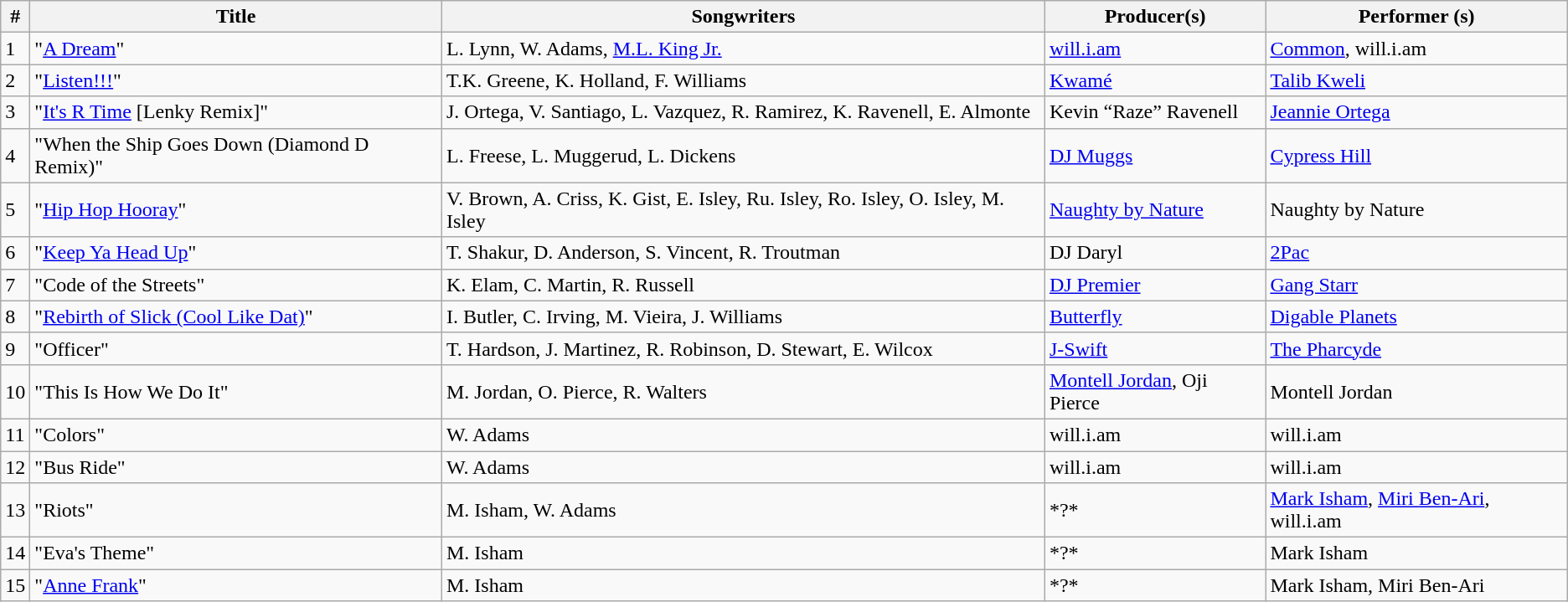<table class="wikitable">
<tr>
<th>#</th>
<th>Title</th>
<th>Songwriters</th>
<th>Producer(s)</th>
<th>Performer (s)</th>
</tr>
<tr>
<td>1</td>
<td>"<a href='#'>A Dream</a>"</td>
<td>L. Lynn, W. Adams, <a href='#'>M.L. King Jr.</a></td>
<td><a href='#'>will.i.am</a></td>
<td><a href='#'>Common</a>, will.i.am</td>
</tr>
<tr>
<td>2</td>
<td>"<a href='#'>Listen!!!</a>"</td>
<td>T.K. Greene, K. Holland, F. Williams</td>
<td><a href='#'>Kwamé</a></td>
<td><a href='#'>Talib Kweli</a></td>
</tr>
<tr>
<td>3</td>
<td>"<a href='#'>It's R Time</a> [Lenky Remix]"</td>
<td>J. Ortega, V. Santiago, L. Vazquez, R. Ramirez, K. Ravenell, E. Almonte</td>
<td>Kevin “Raze” Ravenell</td>
<td><a href='#'>Jeannie Ortega</a></td>
</tr>
<tr>
<td>4</td>
<td>"When the Ship Goes Down (Diamond D Remix)"</td>
<td>L. Freese, L. Muggerud, L. Dickens</td>
<td><a href='#'>DJ Muggs</a></td>
<td><a href='#'>Cypress Hill</a></td>
</tr>
<tr>
<td>5</td>
<td>"<a href='#'>Hip Hop Hooray</a>"</td>
<td>V. Brown, A. Criss, K. Gist, E. Isley, Ru. Isley, Ro. Isley, O. Isley, M. Isley</td>
<td><a href='#'>Naughty by Nature</a></td>
<td>Naughty by Nature</td>
</tr>
<tr>
<td>6</td>
<td>"<a href='#'>Keep Ya Head Up</a>"</td>
<td>T. Shakur, D. Anderson, S. Vincent, R. Troutman</td>
<td>DJ Daryl</td>
<td><a href='#'>2Pac</a></td>
</tr>
<tr>
<td>7</td>
<td>"Code of the Streets"</td>
<td>K. Elam, C. Martin, R. Russell</td>
<td><a href='#'>DJ Premier</a></td>
<td><a href='#'>Gang Starr</a></td>
</tr>
<tr>
<td>8</td>
<td>"<a href='#'>Rebirth of Slick (Cool Like Dat)</a>"</td>
<td>I. Butler, C. Irving, M. Vieira, J. Williams</td>
<td><a href='#'>Butterfly</a></td>
<td><a href='#'>Digable Planets</a></td>
</tr>
<tr>
<td>9</td>
<td>"Officer"</td>
<td>T. Hardson, J. Martinez, R. Robinson, D. Stewart, E. Wilcox</td>
<td><a href='#'>J-Swift</a></td>
<td><a href='#'>The Pharcyde</a></td>
</tr>
<tr>
<td>10</td>
<td>"This Is How We Do It"</td>
<td>M. Jordan, O. Pierce, R. Walters</td>
<td><a href='#'>Montell Jordan</a>, Oji Pierce</td>
<td>Montell Jordan</td>
</tr>
<tr>
<td>11</td>
<td>"Colors"</td>
<td>W. Adams</td>
<td>will.i.am</td>
<td>will.i.am</td>
</tr>
<tr>
<td>12</td>
<td>"Bus Ride"</td>
<td>W. Adams</td>
<td>will.i.am</td>
<td>will.i.am</td>
</tr>
<tr>
<td>13</td>
<td>"Riots"</td>
<td>M. Isham, W. Adams</td>
<td>*?*</td>
<td><a href='#'>Mark Isham</a>, <a href='#'>Miri Ben-Ari</a>, will.i.am</td>
</tr>
<tr>
<td>14</td>
<td>"Eva's Theme"</td>
<td>M. Isham</td>
<td>*?*</td>
<td>Mark Isham</td>
</tr>
<tr>
<td>15</td>
<td>"<a href='#'>Anne Frank</a>"</td>
<td>M. Isham</td>
<td>*?*</td>
<td>Mark Isham, Miri Ben-Ari</td>
</tr>
</table>
